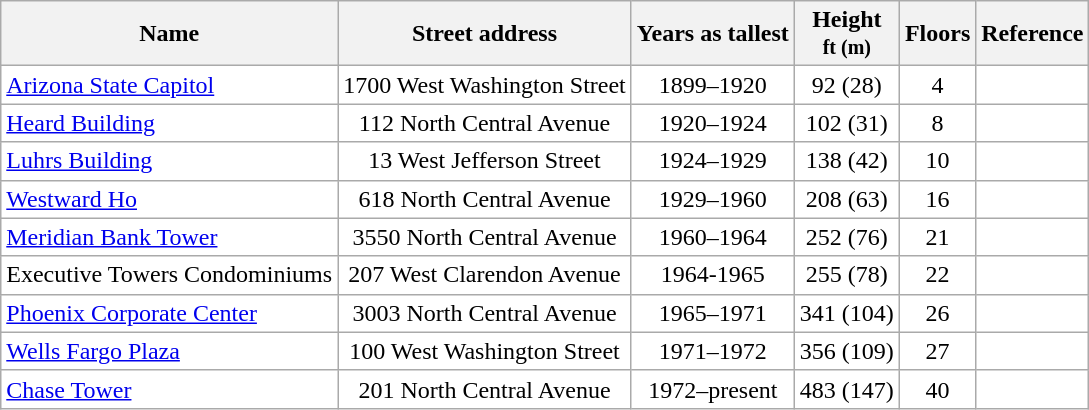<table class="wikitable sortable" style="border:#999; background:#fff; text-align: center">
<tr>
<th scope=col>Name</th>
<th scope=col>Street address</th>
<th scope=col>Years as tallest</th>
<th scope=col>Height<br><small>ft (m)</small></th>
<th scope=col>Floors</th>
<th scope=col class="unsortable">Reference</th>
</tr>
<tr>
<td align=left><a href='#'>Arizona State Capitol</a></td>
<td>1700 West Washington Street</td>
<td align="center">1899–1920</td>
<td align="center">92 (28)</td>
<td align="center">4</td>
<td align="center"></td>
</tr>
<tr>
<td align=left><a href='#'>Heard Building</a></td>
<td>112 North Central Avenue</td>
<td align="center">1920–1924</td>
<td align="center">102 (31)</td>
<td align="center">8</td>
<td align="center"></td>
</tr>
<tr>
<td align=left><a href='#'>Luhrs Building</a></td>
<td>13 West Jefferson Street</td>
<td align="center">1924–1929</td>
<td align="center">138 (42)</td>
<td align="center">10</td>
<td align="center"></td>
</tr>
<tr>
<td align=left><a href='#'>Westward Ho</a></td>
<td>618 North Central Avenue</td>
<td align="center">1929–1960</td>
<td align="center">208 (63)</td>
<td align="center">16</td>
<td align="center"></td>
</tr>
<tr>
<td align=left><a href='#'>Meridian Bank Tower</a></td>
<td>3550 North Central Avenue</td>
<td align="center">1960–1964</td>
<td align="center">252 (76)</td>
<td align="center">21</td>
<td align="center"></td>
</tr>
<tr>
<td align=left>Executive Towers Condominiums</td>
<td>207 West Clarendon Avenue</td>
<td align="center">1964-1965</td>
<td align="center">255 (78)</td>
<td align="center">22</td>
<td align="center"></td>
</tr>
<tr>
<td align=left><a href='#'>Phoenix Corporate Center</a></td>
<td>3003 North Central Avenue</td>
<td align="center">1965–1971</td>
<td align="center">341 (104)</td>
<td align="center">26</td>
<td align="center"></td>
</tr>
<tr>
<td align=left><a href='#'>Wells Fargo Plaza</a></td>
<td>100 West Washington Street</td>
<td align="center">1971–1972</td>
<td align="center">356 (109)</td>
<td align="center">27</td>
<td align="center"></td>
</tr>
<tr>
<td align=left><a href='#'>Chase Tower</a></td>
<td>201 North Central Avenue</td>
<td align="center">1972–present</td>
<td align="center">483 (147)</td>
<td align="center">40</td>
<td align="center"></td>
</tr>
</table>
